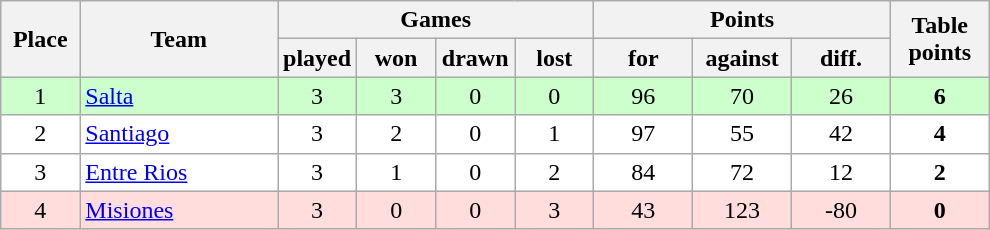<table class="wikitable">
<tr>
<th rowspan=2 width="8%">Place</th>
<th rowspan=2 width="20%">Team</th>
<th colspan=4 width="32%">Games</th>
<th colspan=3 width="30%">Points</th>
<th rowspan=2 width="10%">Table<br>points</th>
</tr>
<tr>
<th width="8%">played</th>
<th width="8%">won</th>
<th width="8%">drawn</th>
<th width="8%">lost</th>
<th width="10%">for</th>
<th width="10%">against</th>
<th width="10%">diff.</th>
</tr>
<tr align=center style="background: #ccffcc;">
<td>1</td>
<td align=left><a href='#'>Salta</a></td>
<td>3</td>
<td>3</td>
<td>0</td>
<td>0</td>
<td>96</td>
<td>70</td>
<td>26</td>
<td><strong>6</strong></td>
</tr>
<tr align=center style="background: #ffffff;">
<td>2</td>
<td align=left><a href='#'>Santiago</a></td>
<td>3</td>
<td>2</td>
<td>0</td>
<td>1</td>
<td>97</td>
<td>55</td>
<td>42</td>
<td><strong>4</strong></td>
</tr>
<tr align=center style="background: #ffffff;">
<td>3</td>
<td align=left><a href='#'>Entre Rios</a></td>
<td>3</td>
<td>1</td>
<td>0</td>
<td>2</td>
<td>84</td>
<td>72</td>
<td>12</td>
<td><strong>2</strong></td>
</tr>
<tr align=center style="background: #ffdddd;">
<td>4</td>
<td align=left><a href='#'>Misiones</a></td>
<td>3</td>
<td>0</td>
<td>0</td>
<td>3</td>
<td>43</td>
<td>123</td>
<td>-80</td>
<td><strong>0</strong></td>
</tr>
</table>
